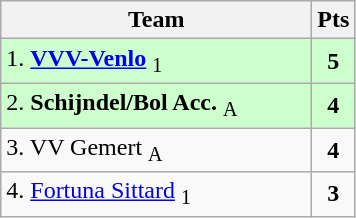<table class="wikitable" style="text-align:center; float:left; margin-right:1em">
<tr>
<th style="width:200px">Team</th>
<th width=20>Pts</th>
</tr>
<tr bgcolor=ccffcc>
<td align=left>1. <strong><a href='#'>VVV-Venlo</a></strong> <sub>1</sub></td>
<td><strong>5</strong></td>
</tr>
<tr bgcolor=ccffcc>
<td align=left>2. <strong>Schijndel/Bol Acc.</strong> <sub>A</sub></td>
<td><strong>4</strong></td>
</tr>
<tr>
<td align=left>3. VV Gemert <sub>A</sub></td>
<td><strong>4</strong></td>
</tr>
<tr>
<td align=left>4. <a href='#'>Fortuna Sittard</a> <sub>1</sub></td>
<td><strong>3</strong></td>
</tr>
</table>
